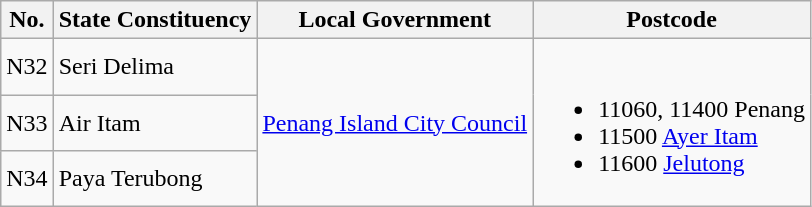<table class="wikitable">
<tr>
<th>No.</th>
<th>State Constituency</th>
<th>Local Government</th>
<th>Postcode</th>
</tr>
<tr>
<td>N32</td>
<td>Seri Delima</td>
<td rowspan="3"><a href='#'>Penang Island City Council</a></td>
<td rowspan="3"><br><ul><li>11060, 11400 Penang</li><li>11500 <a href='#'>Ayer Itam</a></li><li>11600 <a href='#'>Jelutong</a></li></ul></td>
</tr>
<tr>
<td>N33</td>
<td>Air Itam</td>
</tr>
<tr>
<td>N34</td>
<td>Paya Terubong</td>
</tr>
</table>
